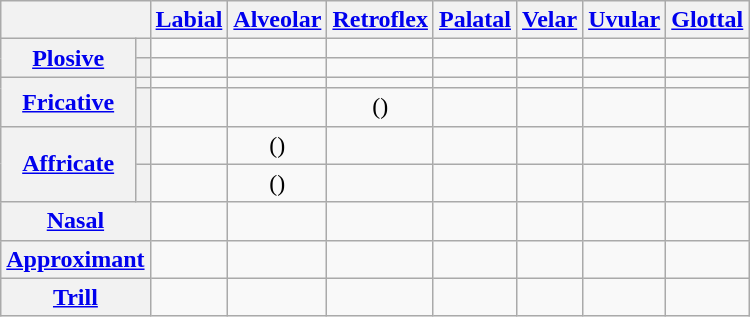<table class="wikitable" style="text-align: center;">
<tr>
<th colspan="2"></th>
<th><a href='#'>Labial</a></th>
<th><a href='#'>Alveolar</a></th>
<th><a href='#'>Retroflex</a></th>
<th><a href='#'>Palatal</a></th>
<th><a href='#'>Velar</a></th>
<th><a href='#'>Uvular</a></th>
<th><a href='#'>Glottal</a></th>
</tr>
<tr>
<th rowspan="2"><a href='#'>Plosive</a></th>
<th></th>
<td></td>
<td></td>
<td></td>
<td></td>
<td></td>
<td></td>
<td></td>
</tr>
<tr>
<th></th>
<td></td>
<td></td>
<td></td>
<td></td>
<td></td>
<td></td>
<td></td>
</tr>
<tr>
<th rowspan="2"><a href='#'>Fricative</a></th>
<th></th>
<td></td>
<td></td>
<td></td>
<td></td>
<td></td>
<td></td>
<td></td>
</tr>
<tr>
<th></th>
<td></td>
<td></td>
<td>()</td>
<td></td>
<td></td>
<td></td>
<td></td>
</tr>
<tr>
<th rowspan="2"><a href='#'>Affricate</a></th>
<th></th>
<td></td>
<td>()</td>
<td></td>
<td></td>
<td></td>
<td></td>
<td></td>
</tr>
<tr>
<th></th>
<td></td>
<td>()</td>
<td></td>
<td></td>
<td></td>
<td></td>
<td></td>
</tr>
<tr>
<th colspan="2"><a href='#'>Nasal</a></th>
<td></td>
<td></td>
<td></td>
<td></td>
<td></td>
<td></td>
<td></td>
</tr>
<tr>
<th colspan="2"><a href='#'>Approximant</a></th>
<td></td>
<td></td>
<td></td>
<td></td>
<td></td>
<td></td>
<td></td>
</tr>
<tr>
<th colspan="2"><a href='#'>Trill</a></th>
<td></td>
<td></td>
<td></td>
<td></td>
<td></td>
<td></td>
<td></td>
</tr>
</table>
